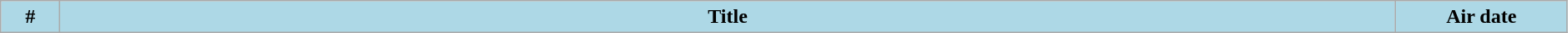<table class="wikitable plainrowheaders" style="width:99%; background:#fff;">
<tr>
<th style="background:#add8e6; width:40px;">#</th>
<th style="background: #add8e6;">Title</th>
<th style="background:#add8e6; width:130px;">Air date<br>





</th>
</tr>
</table>
